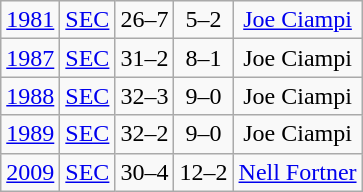<table class="wikitable">
<tr align="center">
<td><a href='#'>1981</a></td>
<td><a href='#'>SEC</a></td>
<td>26–7</td>
<td>5–2</td>
<td><a href='#'>Joe Ciampi</a></td>
</tr>
<tr align="center">
<td><a href='#'>1987</a></td>
<td><a href='#'>SEC</a></td>
<td>31–2</td>
<td>8–1</td>
<td>Joe Ciampi</td>
</tr>
<tr align="center">
<td><a href='#'>1988</a></td>
<td><a href='#'>SEC</a></td>
<td>32–3</td>
<td>9–0</td>
<td>Joe Ciampi</td>
</tr>
<tr align="center">
<td><a href='#'>1989</a></td>
<td><a href='#'>SEC</a></td>
<td>32–2</td>
<td>9–0</td>
<td>Joe Ciampi</td>
</tr>
<tr align="center">
<td><a href='#'>2009</a></td>
<td><a href='#'>SEC</a></td>
<td>30–4</td>
<td>12–2</td>
<td><a href='#'>Nell Fortner</a></td>
</tr>
</table>
